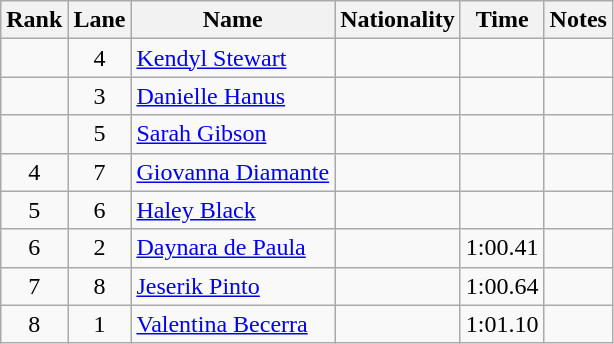<table class="wikitable sortable" style="text-align:center">
<tr>
<th>Rank</th>
<th>Lane</th>
<th>Name</th>
<th>Nationality</th>
<th>Time</th>
<th>Notes</th>
</tr>
<tr>
<td></td>
<td>4</td>
<td align=left><a href='#'>Kendyl Stewart</a></td>
<td align=left></td>
<td></td>
<td></td>
</tr>
<tr>
<td></td>
<td>3</td>
<td align=left><a href='#'>Danielle Hanus</a></td>
<td align=left></td>
<td></td>
<td></td>
</tr>
<tr>
<td></td>
<td>5</td>
<td align=left><a href='#'>Sarah Gibson</a></td>
<td align=left></td>
<td></td>
<td></td>
</tr>
<tr>
<td>4</td>
<td>7</td>
<td align=left><a href='#'>Giovanna Diamante</a></td>
<td align=left></td>
<td></td>
<td></td>
</tr>
<tr>
<td>5</td>
<td>6</td>
<td align=left><a href='#'>Haley Black</a></td>
<td align=left></td>
<td></td>
<td></td>
</tr>
<tr>
<td>6</td>
<td>2</td>
<td align=left><a href='#'>Daynara de Paula</a></td>
<td align=left></td>
<td>1:00.41</td>
<td></td>
</tr>
<tr>
<td>7</td>
<td>8</td>
<td align=left><a href='#'>Jeserik Pinto</a></td>
<td align=left></td>
<td>1:00.64</td>
<td></td>
</tr>
<tr>
<td>8</td>
<td>1</td>
<td align=left><a href='#'>Valentina Becerra</a></td>
<td align=left></td>
<td>1:01.10</td>
<td></td>
</tr>
</table>
